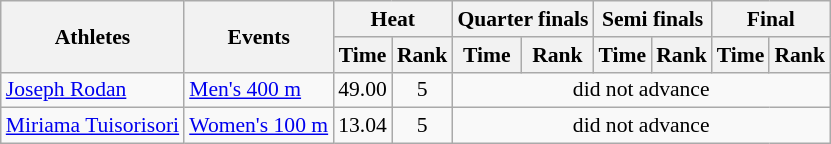<table class=wikitable style=font-size:90%>
<tr>
<th rowspan=2>Athletes</th>
<th rowspan=2>Events</th>
<th colspan=2>Heat</th>
<th colspan=2>Quarter finals</th>
<th colspan=2>Semi finals</th>
<th colspan=2>Final</th>
</tr>
<tr>
<th>Time</th>
<th>Rank</th>
<th>Time</th>
<th>Rank</th>
<th>Time</th>
<th>Rank</th>
<th>Time</th>
<th>Rank</th>
</tr>
<tr>
<td><a href='#'>Joseph Rodan</a></td>
<td><a href='#'>Men's 400 m</a></td>
<td align=center>49.00</td>
<td align=center>5</td>
<td align=center colspan=6>did not advance</td>
</tr>
<tr>
<td><a href='#'>Miriama Tuisorisori</a></td>
<td><a href='#'>Women's 100 m</a></td>
<td align=center>13.04</td>
<td align=center>5</td>
<td align=center colspan=6>did not advance</td>
</tr>
</table>
